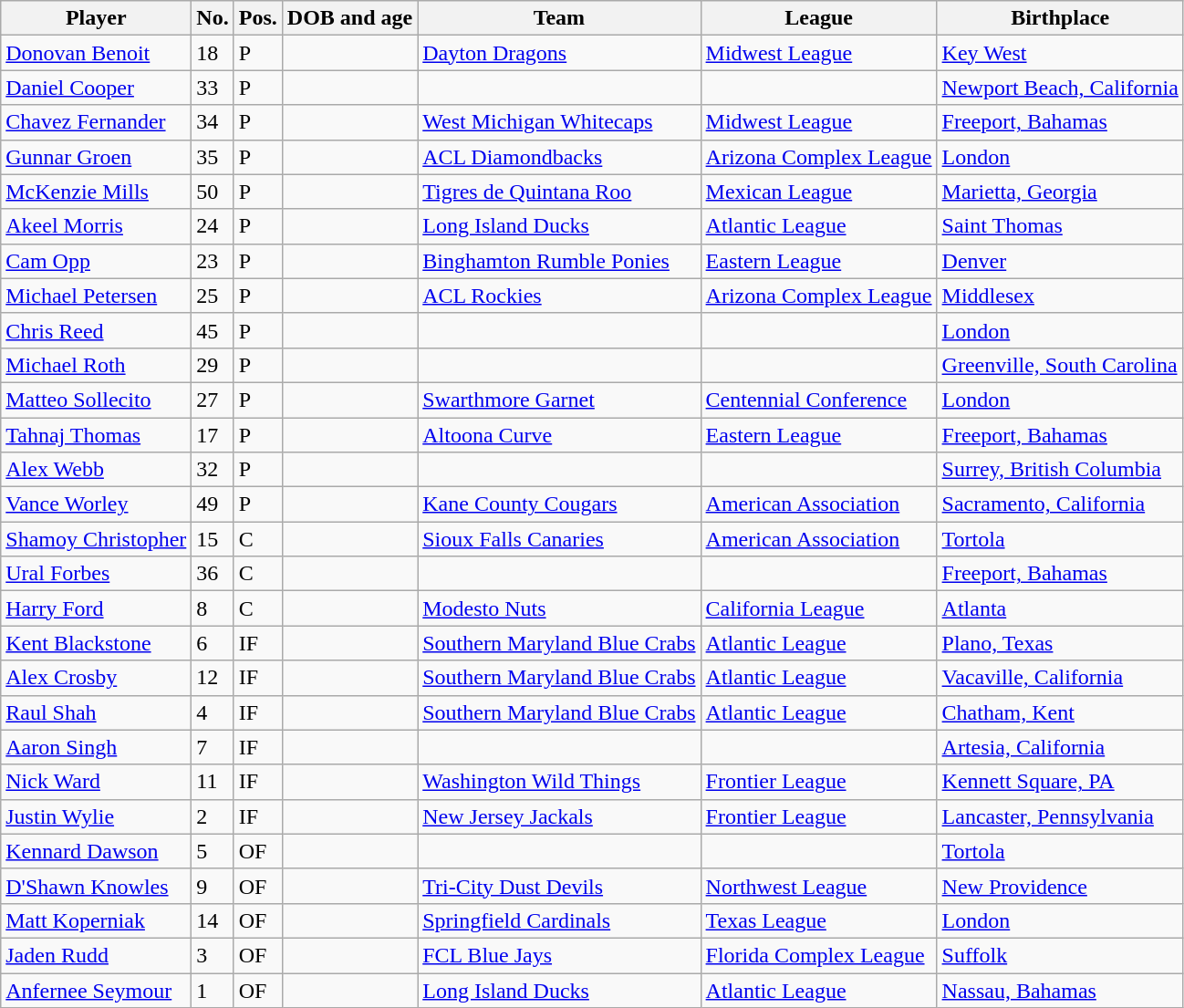<table class="wikitable sortable" style="white-space:nowrap;">
<tr>
<th>Player</th>
<th>No.</th>
<th>Pos.</th>
<th>DOB and age</th>
<th>Team</th>
<th>League</th>
<th>Birthplace</th>
</tr>
<tr>
<td><a href='#'>Donovan Benoit</a></td>
<td>18</td>
<td>P</td>
<td></td>
<td> <a href='#'>Dayton Dragons</a></td>
<td><a href='#'>Midwest League</a></td>
<td> <a href='#'>Key West</a></td>
</tr>
<tr>
<td><a href='#'>Daniel Cooper</a></td>
<td>33</td>
<td>P</td>
<td></td>
<td></td>
<td></td>
<td> <a href='#'>Newport Beach, California</a></td>
</tr>
<tr>
<td><a href='#'>Chavez Fernander</a></td>
<td>34</td>
<td>P</td>
<td></td>
<td> <a href='#'>West Michigan Whitecaps</a></td>
<td><a href='#'>Midwest League</a></td>
<td> <a href='#'>Freeport, Bahamas</a></td>
</tr>
<tr>
<td><a href='#'>Gunnar Groen</a></td>
<td>35</td>
<td>P</td>
<td></td>
<td> <a href='#'>ACL Diamondbacks</a></td>
<td><a href='#'>Arizona Complex League</a></td>
<td> <a href='#'>London</a></td>
</tr>
<tr>
<td><a href='#'>McKenzie Mills</a></td>
<td>50</td>
<td>P</td>
<td></td>
<td> <a href='#'>Tigres de Quintana Roo</a></td>
<td><a href='#'>Mexican League</a></td>
<td> <a href='#'>Marietta, Georgia</a></td>
</tr>
<tr>
<td><a href='#'>Akeel Morris</a></td>
<td>24</td>
<td>P</td>
<td></td>
<td> <a href='#'>Long Island Ducks</a></td>
<td><a href='#'>Atlantic League</a></td>
<td> <a href='#'>Saint Thomas</a></td>
</tr>
<tr>
<td><a href='#'>Cam Opp</a></td>
<td>23</td>
<td>P</td>
<td></td>
<td> <a href='#'>Binghamton Rumble Ponies</a></td>
<td><a href='#'>Eastern League</a></td>
<td> <a href='#'>Denver</a></td>
</tr>
<tr>
<td><a href='#'>Michael Petersen</a></td>
<td>25</td>
<td>P</td>
<td></td>
<td> <a href='#'>ACL Rockies</a></td>
<td><a href='#'>Arizona Complex League</a></td>
<td> <a href='#'>Middlesex</a></td>
</tr>
<tr>
<td><a href='#'>Chris Reed</a></td>
<td>45</td>
<td>P</td>
<td></td>
<td></td>
<td></td>
<td> <a href='#'>London</a></td>
</tr>
<tr>
<td><a href='#'>Michael Roth</a></td>
<td>29</td>
<td>P</td>
<td></td>
<td></td>
<td></td>
<td> <a href='#'>Greenville, South Carolina</a></td>
</tr>
<tr>
<td><a href='#'>Matteo Sollecito</a></td>
<td>27</td>
<td>P</td>
<td></td>
<td> <a href='#'>Swarthmore Garnet</a></td>
<td><a href='#'>Centennial Conference</a></td>
<td> <a href='#'>London</a></td>
</tr>
<tr>
<td><a href='#'>Tahnaj Thomas</a></td>
<td>17</td>
<td>P</td>
<td></td>
<td> <a href='#'>Altoona Curve</a></td>
<td><a href='#'>Eastern League</a></td>
<td> <a href='#'>Freeport, Bahamas</a></td>
</tr>
<tr>
<td><a href='#'>Alex Webb</a></td>
<td>32</td>
<td>P</td>
<td></td>
<td></td>
<td></td>
<td> <a href='#'>Surrey, British Columbia</a></td>
</tr>
<tr>
<td><a href='#'>Vance Worley</a></td>
<td>49</td>
<td>P</td>
<td></td>
<td> <a href='#'>Kane County Cougars</a></td>
<td><a href='#'>American Association</a></td>
<td> <a href='#'>Sacramento, California</a></td>
</tr>
<tr>
<td><a href='#'>Shamoy Christopher</a></td>
<td>15</td>
<td>C</td>
<td></td>
<td> <a href='#'>Sioux Falls Canaries</a></td>
<td><a href='#'>American Association</a></td>
<td> <a href='#'>Tortola</a></td>
</tr>
<tr>
<td><a href='#'>Ural Forbes</a></td>
<td>36</td>
<td>C</td>
<td></td>
<td></td>
<td></td>
<td> <a href='#'>Freeport, Bahamas</a></td>
</tr>
<tr>
<td><a href='#'>Harry Ford</a></td>
<td>8</td>
<td>C</td>
<td></td>
<td> <a href='#'>Modesto Nuts</a></td>
<td><a href='#'>California League</a></td>
<td> <a href='#'>Atlanta</a></td>
</tr>
<tr>
<td><a href='#'>Kent Blackstone</a></td>
<td>6</td>
<td>IF</td>
<td></td>
<td> <a href='#'>Southern Maryland Blue Crabs</a></td>
<td><a href='#'>Atlantic League</a></td>
<td> <a href='#'>Plano, Texas</a></td>
</tr>
<tr>
<td><a href='#'>Alex Crosby</a></td>
<td>12</td>
<td>IF</td>
<td></td>
<td> <a href='#'>Southern Maryland Blue Crabs</a></td>
<td><a href='#'>Atlantic League</a></td>
<td> <a href='#'>Vacaville, California</a></td>
</tr>
<tr>
<td><a href='#'>Raul Shah</a></td>
<td>4</td>
<td>IF</td>
<td></td>
<td> <a href='#'>Southern Maryland Blue Crabs</a></td>
<td><a href='#'>Atlantic League</a></td>
<td> <a href='#'>Chatham, Kent</a></td>
</tr>
<tr>
<td><a href='#'>Aaron Singh</a></td>
<td>7</td>
<td>IF</td>
<td></td>
<td></td>
<td></td>
<td> <a href='#'>Artesia, California</a></td>
</tr>
<tr>
<td><a href='#'>Nick Ward</a></td>
<td>11</td>
<td>IF</td>
<td></td>
<td> <a href='#'>Washington Wild Things</a></td>
<td><a href='#'>Frontier League</a></td>
<td> <a href='#'>Kennett Square, PA</a></td>
</tr>
<tr>
<td><a href='#'>Justin Wylie</a></td>
<td>2</td>
<td>IF</td>
<td></td>
<td> <a href='#'>New Jersey Jackals</a></td>
<td><a href='#'>Frontier League</a></td>
<td> <a href='#'>Lancaster, Pennsylvania</a></td>
</tr>
<tr>
<td><a href='#'>Kennard Dawson</a></td>
<td>5</td>
<td>OF</td>
<td></td>
<td></td>
<td></td>
<td> <a href='#'>Tortola</a></td>
</tr>
<tr>
<td><a href='#'>D'Shawn Knowles</a></td>
<td>9</td>
<td>OF</td>
<td></td>
<td> <a href='#'>Tri-City Dust Devils</a></td>
<td><a href='#'>Northwest League</a></td>
<td> <a href='#'>New Providence</a></td>
</tr>
<tr>
<td><a href='#'>Matt Koperniak</a></td>
<td>14</td>
<td>OF</td>
<td></td>
<td> <a href='#'>Springfield Cardinals</a></td>
<td><a href='#'>Texas League</a></td>
<td> <a href='#'>London</a></td>
</tr>
<tr>
<td><a href='#'>Jaden Rudd</a></td>
<td>3</td>
<td>OF</td>
<td></td>
<td> <a href='#'>FCL Blue Jays</a></td>
<td><a href='#'>Florida Complex League</a></td>
<td> <a href='#'>Suffolk</a></td>
</tr>
<tr>
<td><a href='#'>Anfernee Seymour</a></td>
<td>1</td>
<td>OF</td>
<td></td>
<td> <a href='#'>Long Island Ducks</a></td>
<td><a href='#'>Atlantic League</a></td>
<td> <a href='#'>Nassau, Bahamas</a></td>
</tr>
</table>
